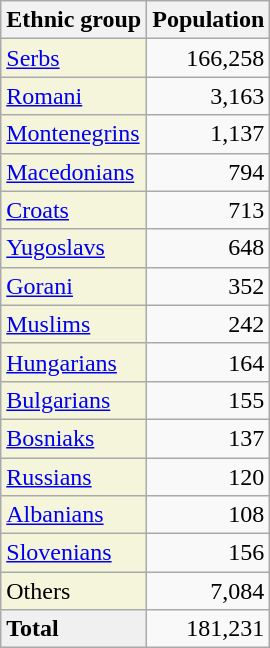<table class="wikitable">
<tr>
<th>Ethnic group</th>
<th>Population</th>
</tr>
<tr>
<td style="background:#F5F5DC;"><a href='#'>Serbs</a></td>
<td align="right">166,258</td>
</tr>
<tr>
<td style="background:#F5F5DC;"><a href='#'>Romani</a></td>
<td align="right">3,163</td>
</tr>
<tr>
<td style="background:#F5F5DC;"><a href='#'>Montenegrins</a></td>
<td align="right">1,137</td>
</tr>
<tr>
<td style="background:#F5F5DC;"><a href='#'>Macedonians</a></td>
<td align="right">794</td>
</tr>
<tr>
<td style="background:#F5F5DC;"><a href='#'>Croats</a></td>
<td align="right">713</td>
</tr>
<tr>
<td style="background:#F5F5DC;"><a href='#'>Yugoslavs</a></td>
<td align="right">648</td>
</tr>
<tr>
<td style="background:#F5F5DC;"><a href='#'>Gorani</a></td>
<td align="right">352</td>
</tr>
<tr>
<td style="background:#F5F5DC;"><a href='#'>Muslims</a></td>
<td align="right">242</td>
</tr>
<tr>
<td style="background:#F5F5DC;"><a href='#'>Hungarians</a></td>
<td align="right">164</td>
</tr>
<tr>
<td style="background:#F5F5DC;"><a href='#'>Bulgarians</a></td>
<td align="right">155</td>
</tr>
<tr>
<td style="background:#F5F5DC;"><a href='#'>Bosniaks</a></td>
<td align="right">137</td>
</tr>
<tr>
<td style="background:#F5F5DC;"><a href='#'>Russians</a></td>
<td align="right">120</td>
</tr>
<tr>
<td style="background:#F5F5DC;"><a href='#'>Albanians</a></td>
<td align="right">108</td>
</tr>
<tr>
<td style="background:#F5F5DC;"><a href='#'>Slovenians</a></td>
<td align="right">156</td>
</tr>
<tr>
<td style="background:#F5F5DC;">Others</td>
<td align="right">7,084</td>
</tr>
<tr>
<td style="background:#F0F0F0;"><strong>Total</strong></td>
<td align="right">181,231</td>
</tr>
</table>
